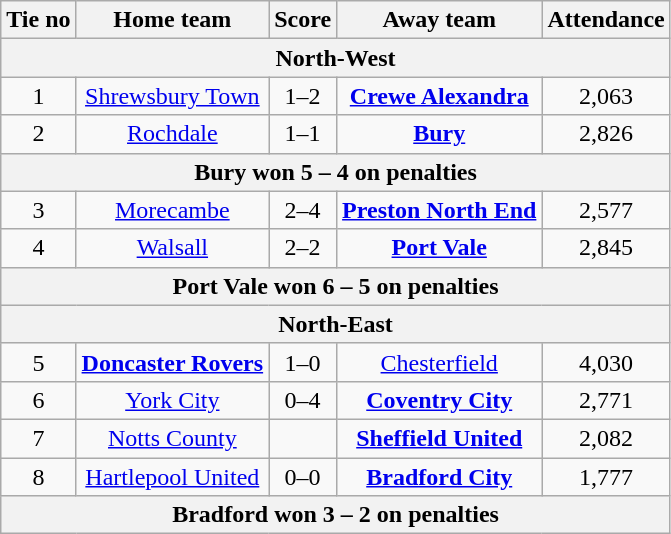<table class="wikitable" style="text-align: center">
<tr>
<th>Tie no</th>
<th>Home team</th>
<th>Score</th>
<th>Away team</th>
<th>Attendance</th>
</tr>
<tr>
<th colspan=5>North-West</th>
</tr>
<tr>
<td>1</td>
<td><a href='#'>Shrewsbury Town</a></td>
<td>1–2</td>
<td><strong><a href='#'>Crewe Alexandra</a></strong></td>
<td>2,063</td>
</tr>
<tr>
<td>2</td>
<td><a href='#'>Rochdale</a></td>
<td>1–1</td>
<td><strong><a href='#'>Bury</a></strong></td>
<td>2,826</td>
</tr>
<tr>
<th colspan="5">Bury won 5 – 4 on penalties</th>
</tr>
<tr>
<td>3</td>
<td><a href='#'>Morecambe</a></td>
<td>2–4</td>
<td><strong><a href='#'>Preston North End</a></strong></td>
<td>2,577</td>
</tr>
<tr>
<td>4</td>
<td><a href='#'>Walsall</a></td>
<td>2–2</td>
<td><strong><a href='#'>Port Vale</a></strong></td>
<td>2,845</td>
</tr>
<tr>
<th colspan="5">Port Vale won 6 – 5 on penalties</th>
</tr>
<tr>
<th colspan=5>North-East</th>
</tr>
<tr>
<td>5</td>
<td><strong><a href='#'>Doncaster Rovers</a></strong></td>
<td>1–0</td>
<td><a href='#'>Chesterfield</a></td>
<td>4,030</td>
</tr>
<tr>
<td>6</td>
<td><a href='#'>York City</a></td>
<td>0–4</td>
<td><strong><a href='#'>Coventry City</a></strong></td>
<td>2,771</td>
</tr>
<tr>
<td>7</td>
<td><a href='#'>Notts County</a></td>
<td></td>
<td><strong><a href='#'>Sheffield United</a></strong></td>
<td>2,082</td>
</tr>
<tr>
<td>8</td>
<td><a href='#'>Hartlepool United</a></td>
<td>0–0</td>
<td><strong><a href='#'>Bradford City</a></strong></td>
<td>1,777</td>
</tr>
<tr>
<th colspan="5">Bradford won 3 – 2 on penalties</th>
</tr>
</table>
